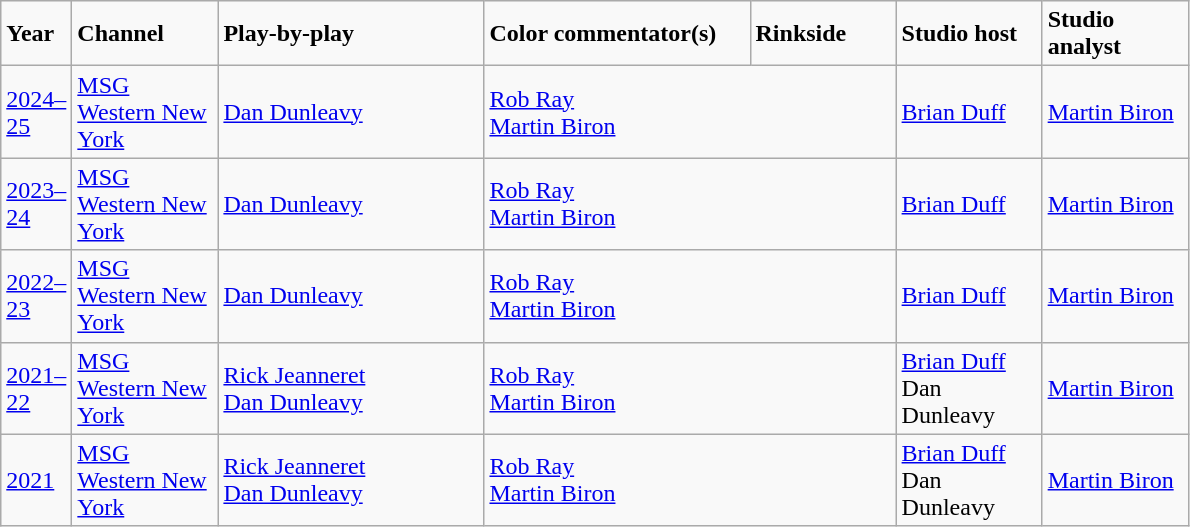<table class="wikitable">
<tr>
<td width="40"><strong>Year</strong></td>
<td width="90"><strong>Channel</strong></td>
<td width="170"><strong>Play-by-play</strong></td>
<td width="170"><strong>Color commentator(s)</strong></td>
<td width="90"><strong>Rinkside</strong></td>
<td width="90"><strong>Studio host</strong></td>
<td width="90"><strong>Studio analyst</strong></td>
</tr>
<tr>
<td><a href='#'>2024–25</a></td>
<td><a href='#'>MSG Western New York</a></td>
<td><a href='#'>Dan Dunleavy</a></td>
<td colspan=2><a href='#'>Rob Ray</a><br><a href='#'>Martin Biron</a></td>
<td><a href='#'>Brian Duff</a></td>
<td><a href='#'>Martin Biron</a></td>
</tr>
<tr>
<td><a href='#'>2023–24</a></td>
<td><a href='#'>MSG Western New York</a></td>
<td><a href='#'>Dan Dunleavy</a></td>
<td colspan=2><a href='#'>Rob Ray</a><br><a href='#'>Martin Biron</a></td>
<td><a href='#'>Brian Duff</a></td>
<td><a href='#'>Martin Biron</a></td>
</tr>
<tr>
<td><a href='#'>2022–23</a></td>
<td><a href='#'>MSG Western New York</a></td>
<td><a href='#'>Dan Dunleavy</a></td>
<td colspan=2><a href='#'>Rob Ray</a><br><a href='#'>Martin Biron</a></td>
<td><a href='#'>Brian Duff</a></td>
<td><a href='#'>Martin Biron</a></td>
</tr>
<tr>
<td><a href='#'>2021–22</a></td>
<td><a href='#'>MSG Western New York</a></td>
<td><a href='#'>Rick Jeanneret</a><br><a href='#'>Dan Dunleavy</a></td>
<td colspan=2><a href='#'>Rob Ray</a><br><a href='#'>Martin Biron</a></td>
<td><a href='#'>Brian Duff</a><br>Dan Dunleavy</td>
<td><a href='#'>Martin Biron</a></td>
</tr>
<tr>
<td><a href='#'>2021</a></td>
<td><a href='#'>MSG Western New York</a></td>
<td><a href='#'>Rick Jeanneret</a><br><a href='#'>Dan Dunleavy</a></td>
<td colspan=2><a href='#'>Rob Ray</a><br><a href='#'>Martin Biron</a></td>
<td><a href='#'>Brian Duff</a><br>Dan Dunleavy</td>
<td><a href='#'>Martin Biron</a></td>
</tr>
</table>
